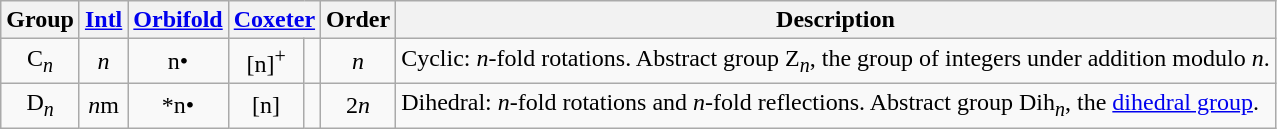<table class="wikitable">
<tr>
<th>Group</th>
<th><a href='#'>Intl</a></th>
<th><a href='#'>Orbifold</a></th>
<th colspan=2><a href='#'>Coxeter</a></th>
<th>Order</th>
<th>Description</th>
</tr>
<tr>
<td align=center>C<sub><em>n</em></sub></td>
<td align=center><em>n</em></td>
<td align=center>n•</td>
<td align=center>[n]<sup>+</sup></td>
<td align=center></td>
<td align=center><em>n</em></td>
<td>Cyclic: <em>n</em>-fold rotations. Abstract group Z<sub><em>n</em></sub>, the group of integers under addition modulo <em>n</em>.</td>
</tr>
<tr>
<td align=center>D<sub><em>n</em></sub></td>
<td align=center><em>n</em>m</td>
<td align=center>*n•</td>
<td align=center>[n]</td>
<td align=center></td>
<td align=center>2<em>n</em></td>
<td>Dihedral: <em>n</em>-fold rotations and <em>n</em>-fold reflections. Abstract group Dih<sub><em>n</em></sub>, the <a href='#'>dihedral group</a>.</td>
</tr>
</table>
